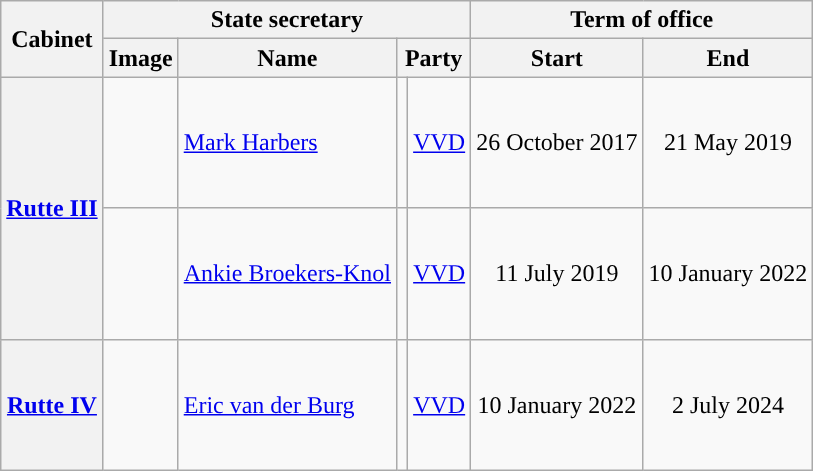<table class="wikitable plainrowheaders">
<tr>
<th rowspan="2">Cabinet</th>
<th colspan="4">State secretary</th>
<th colspan="2">Term of office</th>
</tr>
<tr>
<th>Image</th>
<th>Name</th>
<th colspan="2">Party</th>
<th>Start</th>
<th>End</th>
</tr>
<tr>
<th scope="row" rowspan="2"><a href='#'>Rutte III</a></th>
<td height="80px"></td>
<td><a href='#'>Mark Harbers</a></td>
<td style="background:"></td>
<td style="text-align:center"><a href='#'>VVD</a></td>
<td style="text-align:center">26 October 2017</td>
<td style="text-align:center">21 May 2019</td>
</tr>
<tr>
<td height="80px"></td>
<td><a href='#'>Ankie Broekers-Knol</a></td>
<td style="background:"></td>
<td style="text-align:center"><a href='#'>VVD</a></td>
<td style="text-align:center">11 July 2019</td>
<td style="text-align:center">10 January 2022</td>
</tr>
<tr>
<th scope="row"><a href='#'>Rutte IV</a></th>
<td height="80px"></td>
<td><a href='#'>Eric van der Burg</a></td>
<td style="background:"></td>
<td style="text-align:center"><a href='#'>VVD</a></td>
<td style="text-align:center">10 January 2022</td>
<td style="text-align:center">2 July 2024</td>
</tr>
</table>
